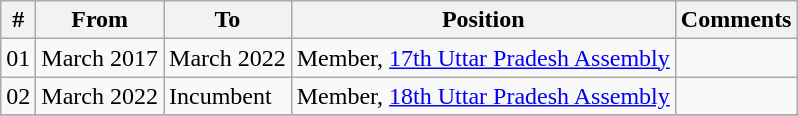<table class="wikitable sortable">
<tr>
<th>#</th>
<th>From</th>
<th>To</th>
<th>Position</th>
<th>Comments</th>
</tr>
<tr>
<td>01</td>
<td>March 2017</td>
<td>March 2022</td>
<td>Member, <a href='#'>17th Uttar Pradesh Assembly</a></td>
<td></td>
</tr>
<tr>
<td>02</td>
<td>March 2022</td>
<td>Incumbent</td>
<td>Member, <a href='#'>18th Uttar Pradesh Assembly</a></td>
<td></td>
</tr>
<tr>
</tr>
</table>
